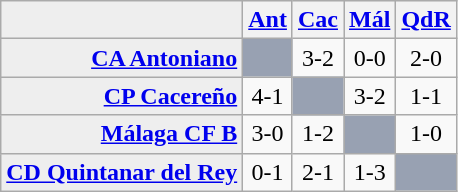<table class="wikitable">
<tr style="background:#eeeeee;">
<td></td>
<th><a href='#'>Ant</a></th>
<th><a href='#'>Cac</a></th>
<th><a href='#'>Mál</a></th>
<th><a href='#'>QdR</a></th>
</tr>
<tr align=center>
<td style="background:#eeeeee;" align=right><strong><a href='#'>CA Antoniano</a></strong></td>
<td style="background:#98A1B2"></td>
<td>3-2</td>
<td>0-0</td>
<td>2-0</td>
</tr>
<tr align=center>
<td style="background:#eeeeee;" align=right><strong><a href='#'>CP Cacereño</a></strong></td>
<td>4-1</td>
<td style="background:#98A1B2"></td>
<td>3-2</td>
<td>1-1</td>
</tr>
<tr align=center>
<td style="background:#eeeeee;" align=right><strong><a href='#'>Málaga CF B</a></strong></td>
<td>3-0</td>
<td>1-2</td>
<td style="background:#98A1B2"></td>
<td>1-0</td>
</tr>
<tr align=center>
<td style="background:#eeeeee;" align=right><strong><a href='#'>CD Quintanar del Rey</a></strong></td>
<td>0-1</td>
<td>2-1</td>
<td>1-3</td>
<td style="background:#98A1B2"></td>
</tr>
</table>
